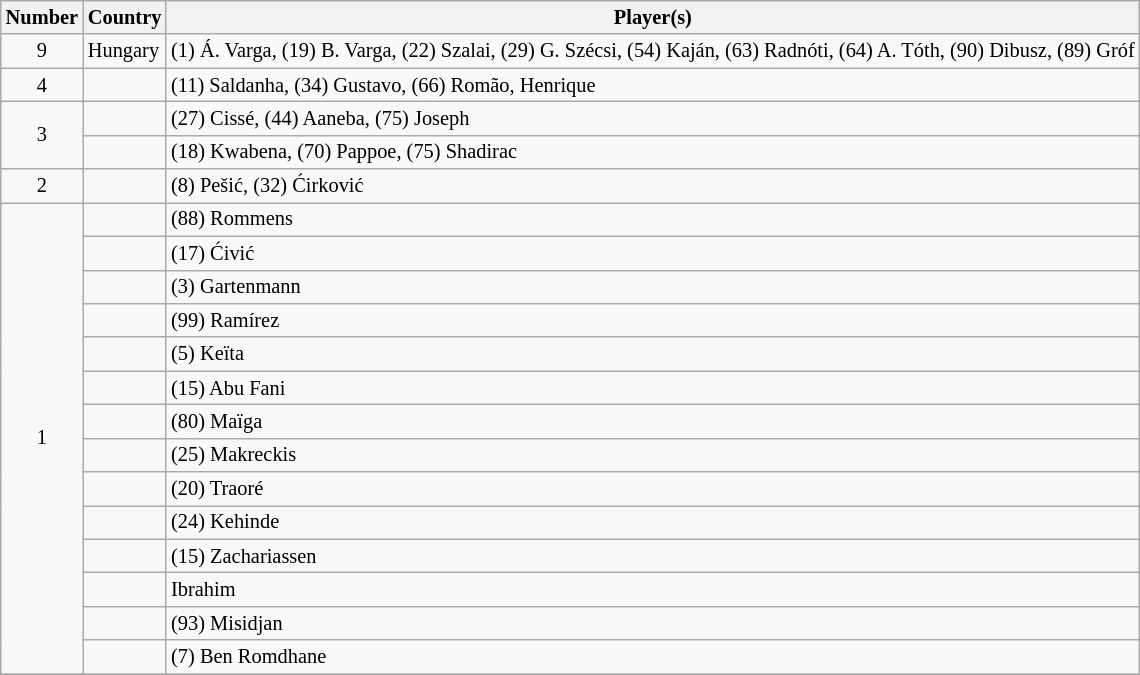<table class="wikitable" style="text-align:left; font-size:85%;">
<tr>
<th>Number</th>
<th>Country</th>
<th>Player(s)</th>
</tr>
<tr>
<td align="center" rowspan="1">9</td>
<td> Hungary</td>
<td>(1) Á. Varga, (19) B. Varga, (22) Szalai, (29) G. Szécsi, (54) Kaján, (63) Radnóti, (64) A. Tóth, (90) Dibusz, (89) Gróf</td>
</tr>
<tr>
<td align="center" rowspan="1">4</td>
<td></td>
<td>(11) Saldanha, (34) Gustavo, (66) Romão, Henrique</td>
</tr>
<tr>
<td align="center" rowspan="2">3</td>
<td></td>
<td>(27) Cissé, (44) Aaneba, (75) Joseph</td>
</tr>
<tr>
<td></td>
<td>(18) Kwabena, (70) Pappoe, (75) Shadirac</td>
</tr>
<tr>
<td align="center" rowspan="1">2</td>
<td></td>
<td>(8) Pešić, (32) Ćirković</td>
</tr>
<tr>
<td align="center" rowspan="14">1</td>
<td></td>
<td>(88) Rommens</td>
</tr>
<tr>
<td></td>
<td>(17) Ćivić</td>
</tr>
<tr>
<td></td>
<td>(3) Gartenmann</td>
</tr>
<tr>
<td></td>
<td>(99) Ramírez</td>
</tr>
<tr>
<td></td>
<td>(5) Keïta</td>
</tr>
<tr>
<td></td>
<td>(15) Abu Fani</td>
</tr>
<tr>
<td></td>
<td>(80) Maïga</td>
</tr>
<tr>
<td></td>
<td>(25) Makreckis</td>
</tr>
<tr>
<td></td>
<td>(20) Traoré</td>
</tr>
<tr>
<td></td>
<td>(24) Kehinde</td>
</tr>
<tr>
<td></td>
<td>(15) Zachariassen</td>
</tr>
<tr>
<td></td>
<td>Ibrahim</td>
</tr>
<tr>
<td></td>
<td>(93) Misidjan</td>
</tr>
<tr>
<td></td>
<td>(7) Ben Romdhane</td>
</tr>
<tr>
</tr>
</table>
